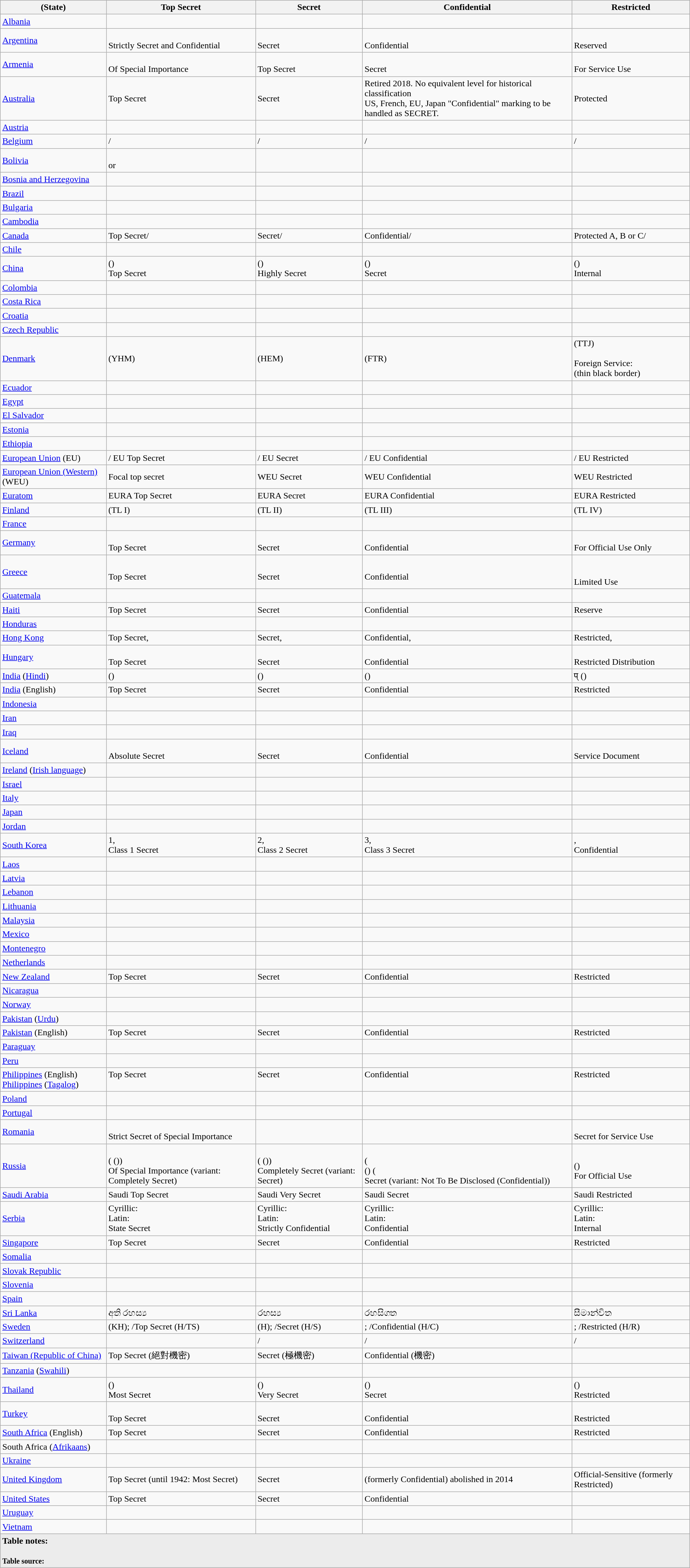<table class="wikitable">
<tr>
<th>(State)</th>
<th>Top Secret</th>
<th>Secret</th>
<th>Confidential</th>
<th>Restricted</th>
</tr>
<tr>
<td><a href='#'>Albania</a></td>
<td></td>
<td></td>
<td></td>
<td></td>
</tr>
<tr>
<td><a href='#'>Argentina</a></td>
<td><br>Strictly Secret and Confidential</td>
<td><br>Secret</td>
<td><br>Confidential</td>
<td><br>Reserved</td>
</tr>
<tr>
<td><a href='#'>Armenia</a></td>
<td><br>Of Special Importance</td>
<td><br>Top Secret</td>
<td><br>Secret</td>
<td><br>For Service Use</td>
</tr>
<tr>
<td><a href='#'>Australia</a></td>
<td>Top Secret</td>
<td>Secret</td>
<td>Retired 2018. No equivalent level for historical classification<br>US, French, EU, Japan "Confidential" marking to be handled as SECRET.</td>
<td>Protected</td>
</tr>
<tr>
<td><a href='#'>Austria</a></td>
<td></td>
<td></td>
<td></td>
<td></td>
</tr>
<tr>
<td><a href='#'>Belgium</a></td>
<td> / </td>
<td> / </td>
<td> / </td>
<td> / </td>
</tr>
<tr>
<td><a href='#'>Bolivia</a></td>
<td><br>or </td>
<td></td>
<td></td>
<td></td>
</tr>
<tr>
<td><a href='#'>Bosnia and Herzegovina</a></td>
<td></td>
<td></td>
<td></td>
<td></td>
</tr>
<tr>
<td><a href='#'>Brazil</a></td>
<td></td>
<td></td>
<td></td>
<td></td>
</tr>
<tr>
<td><a href='#'>Bulgaria</a></td>
<td><br></td>
<td><br></td>
<td><br></td>
<td><br></td>
</tr>
<tr>
<td><a href='#'>Cambodia</a></td>
<td></td>
<td></td>
<td></td>
<td></td>
</tr>
<tr>
<td><a href='#'>Canada</a></td>
<td>Top Secret/</td>
<td>Secret/</td>
<td>Confidential/</td>
<td>Protected A, B or C/</td>
</tr>
<tr>
<td><a href='#'>Chile</a></td>
<td></td>
<td></td>
<td></td>
<td></td>
</tr>
<tr>
<td><a href='#'>China</a></td>
<td> ()<br>Top Secret</td>
<td> ()<br>Highly Secret</td>
<td> ()<br>Secret</td>
<td> ()<br>Internal</td>
</tr>
<tr>
<td><a href='#'>Colombia</a></td>
<td></td>
<td></td>
<td></td>
<td></td>
</tr>
<tr>
<td><a href='#'>Costa Rica</a></td>
<td></td>
<td></td>
<td></td>
<td> </td>
</tr>
<tr>
<td><a href='#'>Croatia</a></td>
<td></td>
<td></td>
<td></td>
<td></td>
</tr>
<tr>
<td><a href='#'>Czech Republic</a></td>
<td></td>
<td></td>
<td></td>
<td></td>
</tr>
<tr>
<td><a href='#'>Denmark</a></td>
<td> (YHM)</td>
<td> (HEM)</td>
<td> (FTR)</td>
<td> (TTJ)<br><br>Foreign Service: <br>
(thin black border)</td>
</tr>
<tr>
<td><a href='#'>Ecuador</a></td>
<td></td>
<td></td>
<td></td>
<td></td>
</tr>
<tr>
<td><a href='#'>Egypt</a></td>
<td><br></td>
<td><br></td>
<td><br></td>
<td><br></td>
</tr>
<tr>
<td><a href='#'>El Salvador</a></td>
<td></td>
<td></td>
<td></td>
<td></td>
</tr>
<tr>
<td><a href='#'>Estonia</a></td>
<td></td>
<td></td>
<td></td>
<td></td>
</tr>
<tr>
<td><a href='#'>Ethiopia</a></td>
<td></td>
<td></td>
<td></td>
<td></td>
</tr>
<tr>
<td><a href='#'>European Union</a> (EU)</td>
<td> / EU Top Secret</td>
<td> / EU Secret</td>
<td> / EU Confidential</td>
<td> / EU Restricted</td>
</tr>
<tr>
<td><a href='#'>European Union (Western)</a> (WEU)</td>
<td>Focal top secret</td>
<td>WEU Secret</td>
<td>WEU Confidential</td>
<td>WEU Restricted</td>
</tr>
<tr>
<td><a href='#'>Euratom</a></td>
<td>EURA Top Secret</td>
<td>EURA Secret</td>
<td>EURA Confidential</td>
<td>EURA Restricted</td>
</tr>
<tr>
<td><a href='#'>Finland</a></td>
<td> (TL I)</td>
<td> (TL II)</td>
<td> (TL III)</td>
<td> (TL IV)</td>
</tr>
<tr>
<td><a href='#'>France</a></td>
<td></td>
<td></td>
<td></td>
<td></td>
</tr>
<tr>
<td><a href='#'>Germany</a></td>
<td><br>Top Secret</td>
<td><br>Secret</td>
<td><br>Confidential</td>
<td><br>For Official Use Only</td>
</tr>
<tr>
<td><a href='#'>Greece</a></td>
<td><br>Top Secret</td>
<td><br>Secret</td>
<td><br>Confidential</td>
<td><br><br>Limited Use</td>
</tr>
<tr>
<td><a href='#'>Guatemala</a></td>
<td></td>
<td></td>
<td></td>
<td></td>
</tr>
<tr>
<td><a href='#'>Haiti</a></td>
<td>Top Secret</td>
<td>Secret</td>
<td>Confidential</td>
<td>Reserve</td>
</tr>
<tr>
<td><a href='#'>Honduras</a></td>
<td></td>
<td></td>
<td></td>
<td></td>
</tr>
<tr>
<td><a href='#'>Hong Kong</a></td>
<td>Top Secret, </td>
<td>Secret, </td>
<td>Confidential, </td>
<td>Restricted, </td>
</tr>
<tr>
<td><a href='#'>Hungary</a></td>
<td><br>Top Secret</td>
<td><br>Secret</td>
<td><br>Confidential</td>
<td><br>Restricted Distribution</td>
</tr>
<tr>
<td><a href='#'>India</a> (<a href='#'>Hindi</a>)</td>
<td> ()</td>
<td> ()</td>
<td> ()</td>
<td>प् ()</td>
</tr>
<tr>
<td><a href='#'>India</a> (English)</td>
<td>Top Secret</td>
<td>Secret</td>
<td>Confidential</td>
<td>Restricted</td>
</tr>
<tr>
<td><a href='#'>Indonesia</a></td>
<td></td>
<td></td>
<td></td>
<td></td>
</tr>
<tr>
<td><a href='#'>Iran</a></td>
<td> </td>
<td> </td>
<td> </td>
<td> </td>
</tr>
<tr>
<td><a href='#'>Iraq</a></td>
<td><br></td>
<td><br></td>
<td><br></td>
<td><br></td>
</tr>
<tr>
<td><a href='#'>Iceland</a></td>
<td><br>Absolute Secret</td>
<td><br>Secret</td>
<td><br>Confidential</td>
<td><br>Service Document</td>
</tr>
<tr>
<td><a href='#'>Ireland</a> (<a href='#'>Irish language</a>)</td>
<td></td>
<td></td>
<td></td>
<td></td>
</tr>
<tr>
<td><a href='#'>Israel</a></td>
<td><br></td>
<td><br></td>
<td><br></td>
<td><br></td>
</tr>
<tr>
<td><a href='#'>Italy</a></td>
<td></td>
<td></td>
<td></td>
<td></td>
</tr>
<tr>
<td><a href='#'>Japan</a></td>
<td></td>
<td></td>
<td></td>
<td></td>
</tr>
<tr>
<td><a href='#'>Jordan</a></td>
<td><br></td>
<td><br></td>
<td><br></td>
<td><br></td>
</tr>
<tr>
<td><a href='#'>South Korea</a></td>
<td>1, <br>Class 1 Secret</td>
<td>2, <br>Class 2 Secret</td>
<td>3, <br>Class 3 Secret</td>
<td>, <br>Confidential</td>
</tr>
<tr>
<td><a href='#'>Laos</a></td>
<td></td>
<td></td>
<td></td>
<td></td>
</tr>
<tr>
<td><a href='#'>Latvia</a></td>
<td></td>
<td></td>
<td></td>
<td></td>
</tr>
<tr>
<td><a href='#'>Lebanon</a></td>
<td></td>
<td></td>
<td></td>
<td> </td>
</tr>
<tr>
<td><a href='#'>Lithuania</a></td>
<td></td>
<td></td>
<td></td>
<td></td>
</tr>
<tr>
<td><a href='#'>Malaysia</a></td>
<td></td>
<td></td>
<td></td>
<td></td>
</tr>
<tr>
<td><a href='#'>Mexico</a></td>
<td></td>
<td></td>
<td></td>
<td></td>
</tr>
<tr>
<td><a href='#'>Montenegro</a></td>
<td></td>
<td></td>
<td></td>
<td></td>
</tr>
<tr>
<td><a href='#'>Netherlands</a></td>
<td></td>
<td></td>
<td></td>
<td></td>
</tr>
<tr>
<td><a href='#'>New Zealand</a></td>
<td>Top Secret</td>
<td>Secret</td>
<td>Confidential</td>
<td>Restricted</td>
</tr>
<tr>
<td><a href='#'>Nicaragua</a></td>
<td></td>
<td></td>
<td></td>
<td></td>
</tr>
<tr>
<td><a href='#'>Norway</a></td>
<td></td>
<td></td>
<td></td>
<td></td>
</tr>
<tr>
<td><a href='#'>Pakistan</a> (<a href='#'>Urdu</a>)</td>
<td><br></td>
<td><br></td>
<td><br></td>
<td><br></td>
</tr>
<tr>
<td><a href='#'>Pakistan</a> (English)</td>
<td>Top Secret</td>
<td>Secret</td>
<td>Confidential</td>
<td>Restricted</td>
</tr>
<tr>
<td><a href='#'>Paraguay</a></td>
<td></td>
<td></td>
<td></td>
<td></td>
</tr>
<tr>
<td><a href='#'>Peru</a></td>
<td></td>
<td></td>
<td></td>
<td></td>
</tr>
<tr>
<td><a href='#'>Philippines</a> (English)<br><a href='#'>Philippines</a> (<a href='#'>Tagalog</a>)</td>
<td>Top Secret<br><br></td>
<td>Secret<br><br></td>
<td>Confidential<br><br></td>
<td>Restricted<br><br></td>
</tr>
<tr>
<td><a href='#'>Poland</a></td>
<td></td>
<td></td>
<td></td>
<td></td>
</tr>
<tr>
<td><a href='#'>Portugal</a></td>
<td></td>
<td></td>
<td></td>
<td></td>
</tr>
<tr>
<td><a href='#'>Romania</a></td>
<td><br>Strict Secret of Special Importance</td>
<td></td>
<td></td>
<td><br>Secret for Service Use</td>
</tr>
<tr>
<td><a href='#'>Russia</a></td>
<td><br>( ())<br>Of Special Importance (variant: Completely Secret)</td>
<td><br>( ())<br>Completely Secret (variant: Secret)</td>
<td><br>(<br>() (<br>Secret (variant: Not To Be Disclosed (Confidential))</td>
<td><br>()<br>For Official Use</td>
</tr>
<tr>
<td><a href='#'>Saudi Arabia</a></td>
<td>Saudi Top Secret</td>
<td>Saudi Very Secret</td>
<td>Saudi Secret</td>
<td>Saudi Restricted</td>
</tr>
<tr>
<td><a href='#'>Serbia</a></td>
<td>Cyrillic: <br>Latin: <br>State Secret</td>
<td>Cyrillic: <br>Latin: <br>Strictly Confidential</td>
<td>Cyrillic: <br>Latin: <br>Confidential</td>
<td>Cyrillic: <br>Latin: <br>Internal</td>
</tr>
<tr>
<td><a href='#'>Singapore</a></td>
<td>Top Secret</td>
<td>Secret</td>
<td>Confidential</td>
<td>Restricted</td>
</tr>
<tr>
<td><a href='#'>Somalia</a></td>
<td></td>
<td></td>
<td></td>
<td></td>
</tr>
<tr>
<td><a href='#'>Slovak Republic</a></td>
<td></td>
<td></td>
<td></td>
<td></td>
</tr>
<tr>
<td><a href='#'>Slovenia</a></td>
<td></td>
<td></td>
<td></td>
<td></td>
</tr>
<tr>
<td><a href='#'>Spain</a></td>
<td></td>
<td></td>
<td></td>
<td></td>
</tr>
<tr>
<td><a href='#'>Sri Lanka</a></td>
<td>අති රහස්‍ය</td>
<td>රහස්‍ය</td>
<td>රහසිගත</td>
<td>සීමාන්විත</td>
</tr>
<tr>
<td><a href='#'>Sweden</a></td>
<td> (KH); /Top Secret (H/TS)</td>
<td> (H); /Secret (H/S)</td>
<td>; /Confidential (H/C)</td>
<td>; /Restricted (H/R)</td>
</tr>
<tr>
<td><a href='#'>Switzerland</a></td>
<td></td>
<td> / </td>
<td> / </td>
<td> / </td>
</tr>
<tr>
<td><a href='#'>Taiwan (Republic of China)</a></td>
<td>Top Secret (絕對機密)</td>
<td>Secret (極機密)</td>
<td>Confidential (機密)</td>
<td></td>
</tr>
<tr>
<td><a href='#'>Tanzania</a> (<a href='#'>Swahili</a>)</td>
<td></td>
<td></td>
<td></td>
<td></td>
</tr>
<tr>
<td><a href='#'>Thailand</a></td>
<td> ()<br>Most Secret</td>
<td> ()<br>Very Secret</td>
<td> ()<br>Secret</td>
<td> ()<br>Restricted</td>
</tr>
<tr>
<td><a href='#'>Turkey</a></td>
<td><br>Top Secret</td>
<td><br>Secret</td>
<td><br>Confidential</td>
<td><br>Restricted</td>
</tr>
<tr>
<td><a href='#'>South Africa</a> (English)</td>
<td>Top Secret</td>
<td>Secret</td>
<td>Confidential</td>
<td>Restricted</td>
</tr>
<tr>
<td>South Africa (<a href='#'>Afrikaans</a>)</td>
<td></td>
<td></td>
<td></td>
<td></td>
</tr>
<tr>
<td><a href='#'>Ukraine</a></td>
<td></td>
<td></td>
<td></td>
<td></td>
</tr>
<tr>
<td><a href='#'>United Kingdom</a></td>
<td>Top Secret (until 1942: Most Secret)</td>
<td>Secret</td>
<td>(formerly Confidential) abolished in 2014</td>
<td>Official-Sensitive (formerly Restricted)</td>
</tr>
<tr>
<td><a href='#'>United States</a></td>
<td>Top Secret</td>
<td>Secret</td>
<td>Confidential</td>
<td></td>
</tr>
<tr>
<td><a href='#'>Uruguay</a></td>
<td></td>
<td></td>
<td></td>
<td></td>
</tr>
<tr>
<td><a href='#'>Vietnam</a></td>
<td></td>
<td></td>
<td></td>
<td></td>
</tr>
<tr>
<td style="background:#ececec;;"colspan="5"><strong>Table notes:</strong><br><br><small><strong>Table source:</strong> </small></td>
</tr>
</table>
